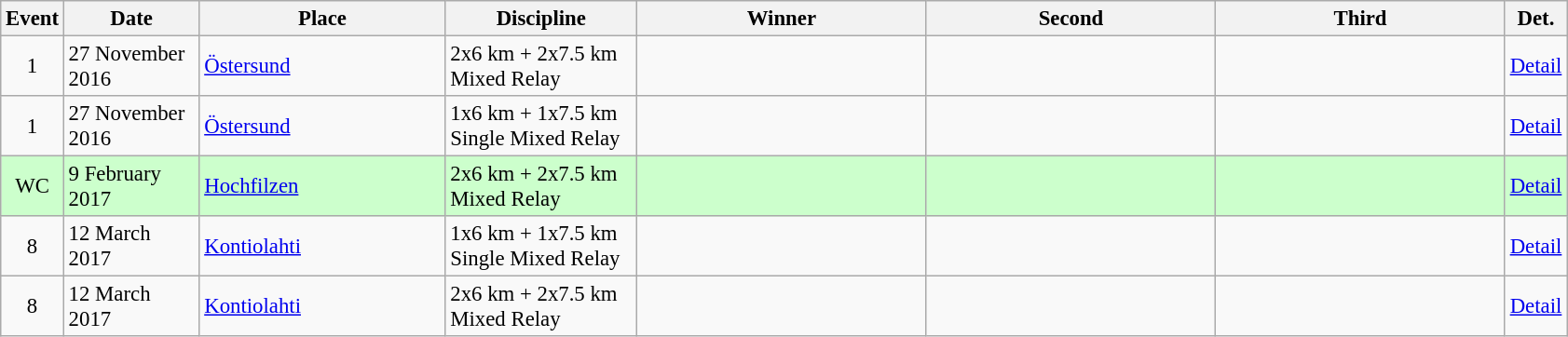<table class="wikitable" style="font-size:95%;">
<tr>
<th width="30">Event</th>
<th width="90">Date</th>
<th width="169">Place</th>
<th width="130">Discipline</th>
<th width="200">Winner</th>
<th width="200">Second</th>
<th width="200">Third</th>
<th width="10">Det.</th>
</tr>
<tr>
<td align=center>1</td>
<td>27 November 2016</td>
<td> <a href='#'>Östersund</a></td>
<td>2x6 km + 2x7.5 km <br> Mixed Relay</td>
<td></td>
<td></td>
<td></td>
<td><a href='#'>Detail</a></td>
</tr>
<tr>
<td align=center>1</td>
<td>27 November 2016</td>
<td> <a href='#'>Östersund</a></td>
<td>1x6 km + 1x7.5 km <br> Single Mixed Relay</td>
<td></td>
<td></td>
<td></td>
<td><a href='#'>Detail</a></td>
</tr>
<tr style="background:#CCFFCC">
<td align=center>WC</td>
<td>9 February 2017</td>
<td> <a href='#'>Hochfilzen</a></td>
<td>2x6 km + 2x7.5 km <br> Mixed Relay</td>
<td></td>
<td></td>
<td></td>
<td><a href='#'>Detail</a></td>
</tr>
<tr>
<td align=center>8</td>
<td>12 March 2017</td>
<td> <a href='#'>Kontiolahti</a></td>
<td>1x6 km + 1x7.5 km <br> Single Mixed Relay</td>
<td></td>
<td></td>
<td></td>
<td><a href='#'>Detail</a></td>
</tr>
<tr>
<td align=center>8</td>
<td>12 March 2017</td>
<td> <a href='#'>Kontiolahti</a></td>
<td>2x6 km + 2x7.5 km <br> Mixed Relay</td>
<td></td>
<td></td>
<td></td>
<td><a href='#'>Detail</a></td>
</tr>
</table>
